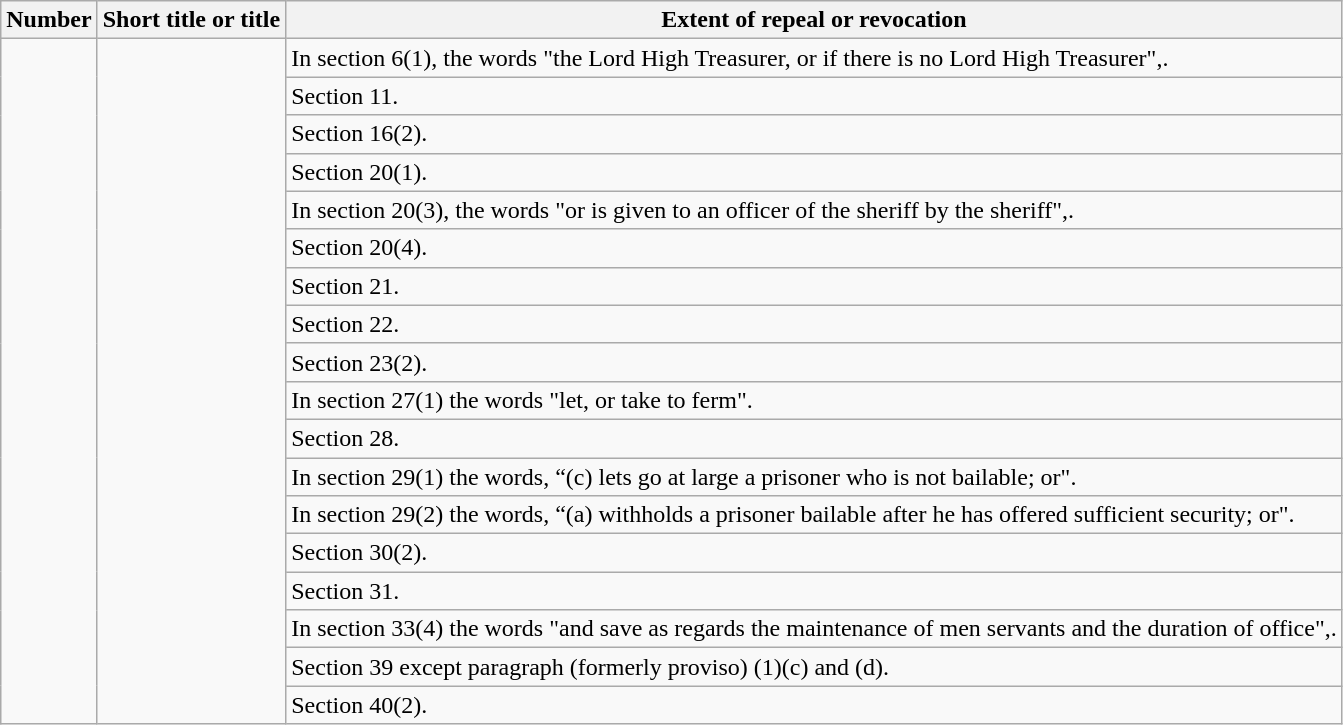<table class="wikitable":)>
<tr>
<th>Number</th>
<th>Short title or title</th>
<th>Extent of repeal or revocation</th>
</tr>
<tr>
<td rowspan=18></td>
<td rowspan=18></td>
<td>In section 6(1), the words "the Lord High Treasurer, or if there is no Lord High Treasurer",.</td>
</tr>
<tr>
<td>Section 11.</td>
</tr>
<tr>
<td>Section 16(2).</td>
</tr>
<tr>
<td>Section 20(1).</td>
</tr>
<tr>
<td>In section 20(3), the words "or is given to an officer of the sheriff by the sheriff",.</td>
</tr>
<tr>
<td>Section 20(4).</td>
</tr>
<tr>
<td>Section 21.</td>
</tr>
<tr>
<td>Section 22.</td>
</tr>
<tr>
<td>Section 23(2).</td>
</tr>
<tr>
<td>In section 27(1) the words "let, or take to ferm".</td>
</tr>
<tr>
<td>Section 28.</td>
</tr>
<tr>
<td>In section 29(1) the words, “(c) lets go at large a prisoner who is not bailable; or".</td>
</tr>
<tr>
<td>In section 29(2) the words, “(a) withholds a prisoner bailable after he has offered sufficient security; or".</td>
</tr>
<tr>
<td>Section 30(2).</td>
</tr>
<tr>
<td>Section 31.</td>
</tr>
<tr>
<td>In section 33(4) the words "and save as regards the maintenance of men servants and the duration of office",.</td>
</tr>
<tr>
<td>Section 39 except paragraph (formerly proviso) (1)(c) and (d).</td>
</tr>
<tr>
<td>Section 40(2).</td>
</tr>
</table>
